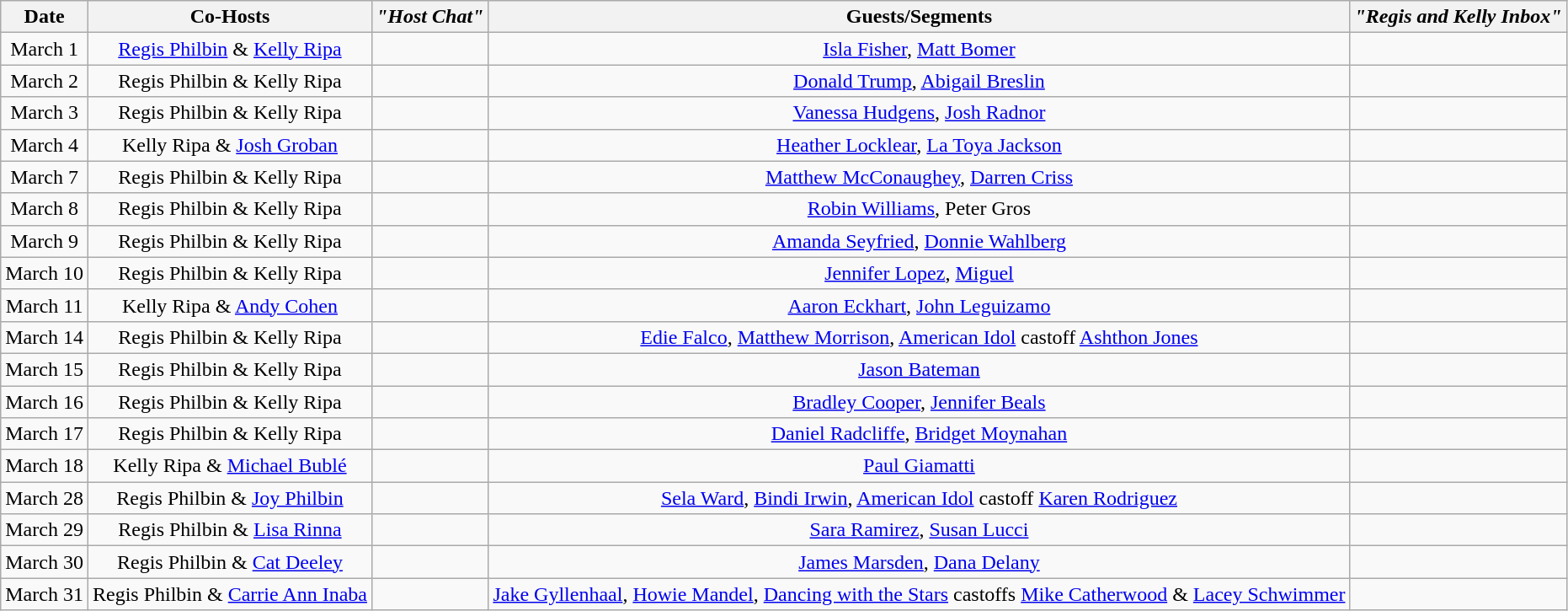<table class="wikitable sortable" style="text-align:center;">
<tr>
<th>Date</th>
<th>Co-Hosts</th>
<th><em>"Host Chat"</em></th>
<th>Guests/Segments</th>
<th><em>"Regis and Kelly Inbox"</em></th>
</tr>
<tr>
<td>March 1</td>
<td><a href='#'>Regis Philbin</a> & <a href='#'>Kelly Ripa</a></td>
<td></td>
<td><a href='#'>Isla Fisher</a>, <a href='#'>Matt Bomer</a></td>
<td></td>
</tr>
<tr>
<td>March 2</td>
<td>Regis Philbin & Kelly Ripa</td>
<td></td>
<td><a href='#'>Donald Trump</a>, <a href='#'>Abigail Breslin</a></td>
<td></td>
</tr>
<tr>
<td>March 3</td>
<td>Regis Philbin & Kelly Ripa</td>
<td></td>
<td><a href='#'>Vanessa Hudgens</a>, <a href='#'>Josh Radnor</a></td>
<td></td>
</tr>
<tr>
<td>March 4</td>
<td>Kelly Ripa & <a href='#'>Josh Groban</a></td>
<td></td>
<td><a href='#'>Heather Locklear</a>, <a href='#'>La Toya Jackson</a></td>
<td></td>
</tr>
<tr>
<td>March 7</td>
<td>Regis Philbin & Kelly Ripa</td>
<td></td>
<td><a href='#'>Matthew McConaughey</a>, <a href='#'>Darren Criss</a></td>
<td></td>
</tr>
<tr>
<td>March 8</td>
<td>Regis Philbin & Kelly Ripa</td>
<td></td>
<td><a href='#'>Robin Williams</a>, Peter Gros</td>
<td></td>
</tr>
<tr>
<td>March 9</td>
<td>Regis Philbin & Kelly Ripa</td>
<td></td>
<td><a href='#'>Amanda Seyfried</a>, <a href='#'>Donnie Wahlberg</a></td>
<td></td>
</tr>
<tr>
<td>March 10</td>
<td>Regis Philbin & Kelly Ripa</td>
<td></td>
<td><a href='#'>Jennifer Lopez</a>, <a href='#'>Miguel</a></td>
<td></td>
</tr>
<tr>
<td>March 11</td>
<td>Kelly Ripa & <a href='#'>Andy Cohen</a></td>
<td></td>
<td><a href='#'>Aaron Eckhart</a>, <a href='#'>John Leguizamo</a></td>
<td></td>
</tr>
<tr>
<td>March 14</td>
<td>Regis Philbin & Kelly Ripa</td>
<td></td>
<td><a href='#'>Edie Falco</a>, <a href='#'>Matthew Morrison</a>, <a href='#'>American Idol</a> castoff <a href='#'>Ashthon Jones</a></td>
<td></td>
</tr>
<tr>
<td>March 15</td>
<td>Regis Philbin & Kelly Ripa</td>
<td></td>
<td><a href='#'>Jason Bateman</a></td>
<td></td>
</tr>
<tr>
<td>March 16</td>
<td>Regis Philbin & Kelly Ripa</td>
<td></td>
<td><a href='#'>Bradley Cooper</a>, <a href='#'>Jennifer Beals</a></td>
<td></td>
</tr>
<tr>
<td>March 17</td>
<td>Regis Philbin & Kelly Ripa</td>
<td></td>
<td><a href='#'>Daniel Radcliffe</a>, <a href='#'>Bridget Moynahan</a></td>
<td></td>
</tr>
<tr>
<td>March 18</td>
<td>Kelly Ripa & <a href='#'>Michael Bublé</a></td>
<td></td>
<td><a href='#'>Paul Giamatti</a></td>
<td></td>
</tr>
<tr>
<td>March 28</td>
<td>Regis Philbin & <a href='#'>Joy Philbin</a></td>
<td></td>
<td><a href='#'>Sela Ward</a>, <a href='#'>Bindi Irwin</a>, <a href='#'>American Idol</a> castoff <a href='#'>Karen Rodriguez</a></td>
<td></td>
</tr>
<tr>
<td>March 29</td>
<td>Regis Philbin & <a href='#'>Lisa Rinna</a></td>
<td></td>
<td><a href='#'>Sara Ramirez</a>, <a href='#'>Susan Lucci</a></td>
<td></td>
</tr>
<tr>
<td>March 30</td>
<td>Regis Philbin & <a href='#'>Cat Deeley</a></td>
<td></td>
<td><a href='#'>James Marsden</a>, <a href='#'>Dana Delany</a></td>
<td></td>
</tr>
<tr>
<td>March 31</td>
<td>Regis Philbin & <a href='#'>Carrie Ann Inaba</a></td>
<td></td>
<td><a href='#'>Jake Gyllenhaal</a>, <a href='#'>Howie Mandel</a>, <a href='#'>Dancing with the Stars</a> castoffs <a href='#'>Mike Catherwood</a> & <a href='#'>Lacey Schwimmer</a></td>
<td></td>
</tr>
</table>
